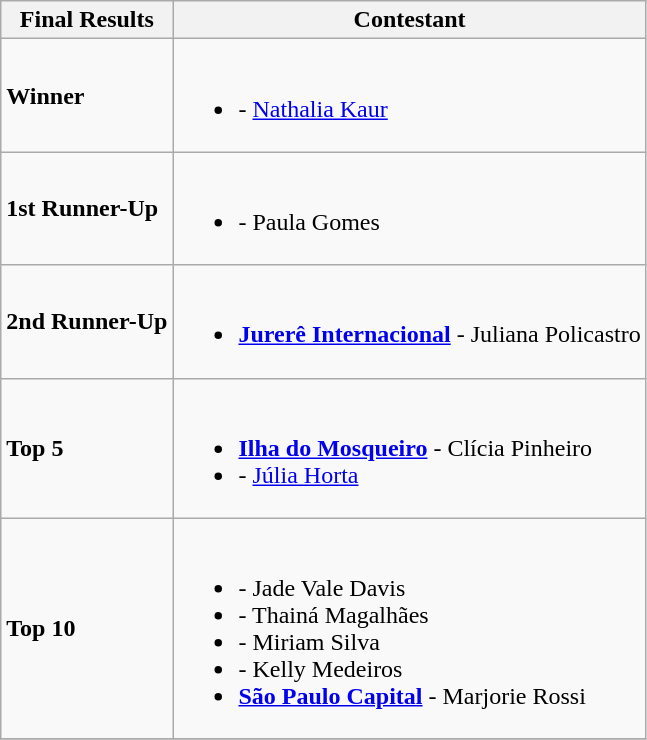<table class="wikitable">
<tr>
<th>Final Results</th>
<th>Contestant</th>
</tr>
<tr>
<td><strong>Winner</strong></td>
<td><br><ul><li><strong></strong> - <a href='#'>Nathalia Kaur</a></li></ul></td>
</tr>
<tr>
<td><strong>1st Runner-Up</strong></td>
<td><br><ul><li><strong></strong> - Paula Gomes</li></ul></td>
</tr>
<tr>
<td><strong>2nd Runner-Up</strong></td>
<td><br><ul><li><strong> <a href='#'>Jurerê Internacional</a></strong> - Juliana Policastro</li></ul></td>
</tr>
<tr>
<td><strong>Top 5</strong></td>
<td><br><ul><li><strong> <a href='#'>Ilha do Mosqueiro</a></strong> - Clícia Pinheiro</li><li><strong></strong> - <a href='#'>Júlia Horta</a></li></ul></td>
</tr>
<tr>
<td><strong>Top 10</strong></td>
<td><br><ul><li><strong></strong> - Jade Vale Davis</li><li><strong></strong> - Thainá Magalhães</li><li><strong></strong> - Miriam Silva</li><li><strong></strong> - Kelly Medeiros</li><li><strong> <a href='#'>São Paulo Capital</a></strong> - Marjorie Rossi</li></ul></td>
</tr>
<tr>
</tr>
</table>
